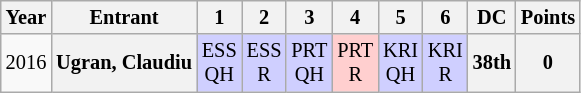<table class="wikitable" style="text-align:center; font-size:85%">
<tr>
<th>Year</th>
<th>Entrant</th>
<th>1</th>
<th>2</th>
<th>3</th>
<th>4</th>
<th>5</th>
<th>6</th>
<th>DC</th>
<th>Points</th>
</tr>
<tr>
<td>2016</td>
<th nowrap>Ugran, Claudiu</th>
<td style="background:#CFCFFF;">ESS<br>QH<br></td>
<td style="background:#CFCFFF;">ESS<br>R<br></td>
<td style="background:#CFCFFF;">PRT<br>QH<br></td>
<td style="background:#FFCFCF;">PRT<br>R<br></td>
<td style="background:#CFCFFF;">KRI<br>QH<br></td>
<td style="background:#CFCFFF;">KRI<br>R<br></td>
<th>38th</th>
<th>0</th>
</tr>
</table>
